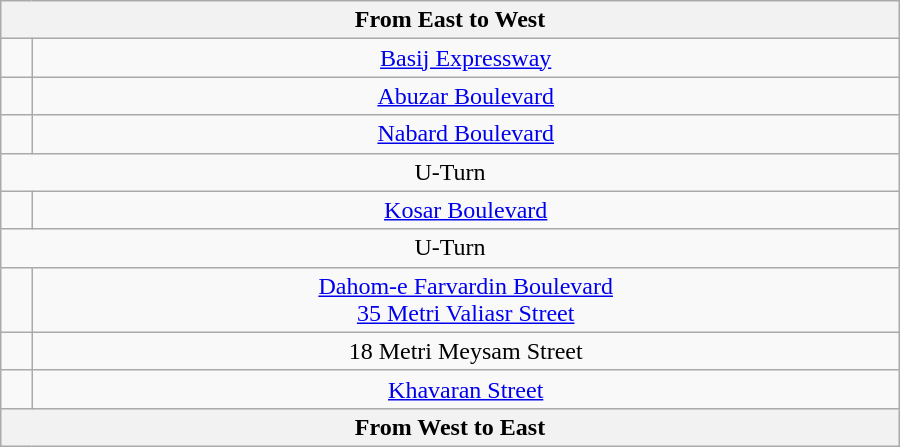<table class="wikitable" style="text-align:center" width="600px">
<tr>
<th text-align="center" colspan="3"> From East to West </th>
</tr>
<tr>
<td><br></td>
<td> <a href='#'>Basij Expressway</a></td>
</tr>
<tr>
<td></td>
<td> <a href='#'>Abuzar Boulevard</a></td>
</tr>
<tr>
<td></td>
<td> <a href='#'>Nabard Boulevard</a></td>
</tr>
<tr>
<td text-align="center" colspan="3"> U-Turn</td>
</tr>
<tr>
<td></td>
<td> <a href='#'>Kosar Boulevard</a></td>
</tr>
<tr>
<td text-align="center" colspan="3"> U-Turn</td>
</tr>
<tr>
<td></td>
<td> <a href='#'>Dahom-e Farvardin Boulevard</a><br> <a href='#'>35 Metri Valiasr Street</a></td>
</tr>
<tr>
<td></td>
<td> 18 Metri Meysam Street</td>
</tr>
<tr>
<td><br></td>
<td> <a href='#'>Khavaran Street</a></td>
</tr>
<tr>
<th text-align="center" colspan="3"> From West to East </th>
</tr>
</table>
